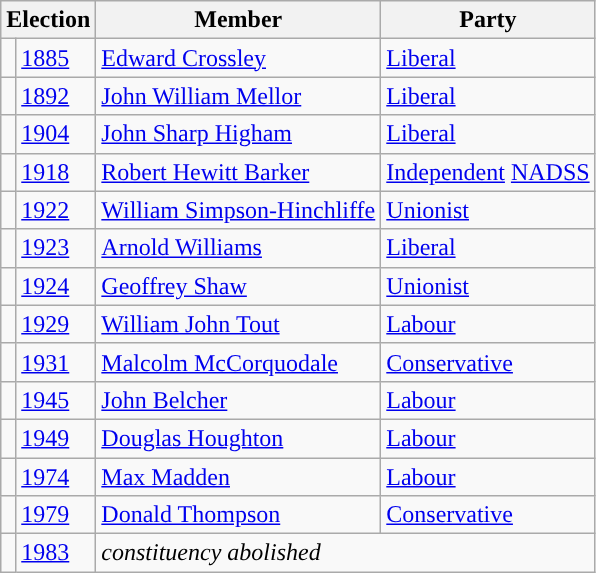<table class="wikitable">
<tr>
<th colspan="2">Election</th>
<th>Member</th>
<th>Party</th>
</tr>
<tr>
<td style="color:inherit;background-color: "></td>
<td><a href='#'>1885</a></td>
<td><a href='#'>Edward Crossley</a></td>
<td><a href='#'>Liberal</a></td>
</tr>
<tr>
<td style="color:inherit;background-color: "></td>
<td><a href='#'>1892</a></td>
<td><a href='#'>John William Mellor</a></td>
<td><a href='#'>Liberal</a></td>
</tr>
<tr>
<td style="color:inherit;background-color: "></td>
<td><a href='#'>1904</a></td>
<td><a href='#'>John Sharp Higham</a></td>
<td><a href='#'>Liberal</a></td>
</tr>
<tr>
<td style="color:inherit;background-color: "></td>
<td><a href='#'>1918</a></td>
<td><a href='#'>Robert Hewitt Barker</a></td>
<td><a href='#'>Independent</a> <a href='#'>NADSS</a></td>
</tr>
<tr>
<td style="color:inherit;background-color: "></td>
<td><a href='#'>1922</a></td>
<td><a href='#'>William Simpson-Hinchliffe</a></td>
<td><a href='#'>Unionist</a></td>
</tr>
<tr>
<td style="color:inherit;background-color: "></td>
<td><a href='#'>1923</a></td>
<td><a href='#'>Arnold Williams</a></td>
<td><a href='#'>Liberal</a></td>
</tr>
<tr>
<td style="color:inherit;background-color: "></td>
<td><a href='#'>1924</a></td>
<td><a href='#'>Geoffrey Shaw</a></td>
<td><a href='#'>Unionist</a></td>
</tr>
<tr>
<td style="color:inherit;background-color: "></td>
<td><a href='#'>1929</a></td>
<td><a href='#'>William John Tout</a></td>
<td><a href='#'>Labour</a></td>
</tr>
<tr>
<td style="color:inherit;background-color: "></td>
<td><a href='#'>1931</a></td>
<td><a href='#'>Malcolm McCorquodale</a></td>
<td><a href='#'>Conservative</a></td>
</tr>
<tr>
<td style="color:inherit;background-color: "></td>
<td><a href='#'>1945</a></td>
<td><a href='#'>John Belcher</a></td>
<td><a href='#'>Labour</a></td>
</tr>
<tr>
<td style="color:inherit;background-color: "></td>
<td><a href='#'>1949</a></td>
<td><a href='#'>Douglas Houghton</a></td>
<td><a href='#'>Labour</a></td>
</tr>
<tr>
<td style="color:inherit;background-color: "></td>
<td><a href='#'>1974</a></td>
<td><a href='#'>Max Madden</a></td>
<td><a href='#'>Labour</a></td>
</tr>
<tr>
<td style="color:inherit;background-color: "></td>
<td><a href='#'>1979</a></td>
<td><a href='#'>Donald Thompson</a></td>
<td><a href='#'>Conservative</a></td>
</tr>
<tr>
<td></td>
<td><a href='#'>1983</a></td>
<td colspan="2"><em>constituency abolished</em></td>
</tr>
</table>
